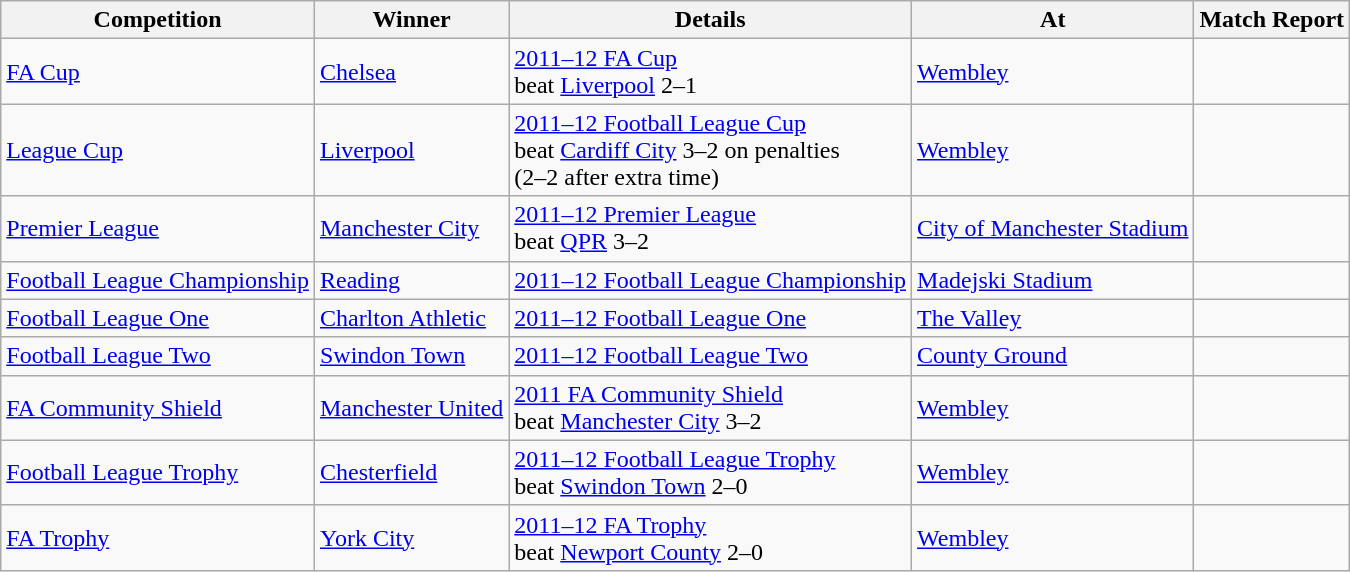<table class="wikitable">
<tr>
<th>Competition</th>
<th>Winner</th>
<th>Details</th>
<th>At</th>
<th>Match Report</th>
</tr>
<tr>
<td><a href='#'>FA Cup</a></td>
<td><a href='#'>Chelsea</a></td>
<td><a href='#'>2011–12 FA Cup</a><br>beat <a href='#'>Liverpool</a> 2–1</td>
<td><a href='#'>Wembley</a></td>
<td></td>
</tr>
<tr>
<td><a href='#'>League Cup</a></td>
<td><a href='#'>Liverpool</a></td>
<td><a href='#'>2011–12 Football League Cup</a><br>beat <a href='#'>Cardiff City</a> 3–2 on penalties<br>(2–2 after extra time)</td>
<td><a href='#'>Wembley</a></td>
<td></td>
</tr>
<tr>
<td><a href='#'>Premier League</a></td>
<td><a href='#'>Manchester City</a></td>
<td><a href='#'>2011–12 Premier League</a> <br>beat <a href='#'>QPR</a> 3–2</td>
<td><a href='#'>City of Manchester Stadium</a></td>
<td></td>
</tr>
<tr>
<td><a href='#'>Football League Championship</a></td>
<td><a href='#'>Reading</a></td>
<td><a href='#'>2011–12 Football League Championship</a></td>
<td><a href='#'>Madejski Stadium</a></td>
<td></td>
</tr>
<tr>
<td><a href='#'>Football League One</a></td>
<td><a href='#'>Charlton Athletic</a></td>
<td><a href='#'>2011–12 Football League One</a></td>
<td><a href='#'>The Valley</a></td>
<td></td>
</tr>
<tr>
<td><a href='#'>Football League Two</a></td>
<td><a href='#'>Swindon Town</a></td>
<td><a href='#'>2011–12 Football League Two</a></td>
<td><a href='#'>County Ground</a></td>
<td></td>
</tr>
<tr>
<td><a href='#'>FA Community Shield</a></td>
<td><a href='#'>Manchester United</a></td>
<td><a href='#'>2011 FA Community Shield</a><br>beat <a href='#'>Manchester City</a> 3–2</td>
<td><a href='#'>Wembley</a></td>
<td></td>
</tr>
<tr>
<td><a href='#'>Football League Trophy</a></td>
<td><a href='#'>Chesterfield</a></td>
<td><a href='#'>2011–12 Football League Trophy</a><br>beat <a href='#'>Swindon Town</a> 2–0</td>
<td><a href='#'>Wembley</a></td>
<td></td>
</tr>
<tr>
<td><a href='#'>FA Trophy</a></td>
<td><a href='#'>York City</a></td>
<td><a href='#'>2011–12 FA Trophy</a><br>beat <a href='#'>Newport County</a> 2–0</td>
<td><a href='#'>Wembley</a></td>
<td></td>
</tr>
</table>
